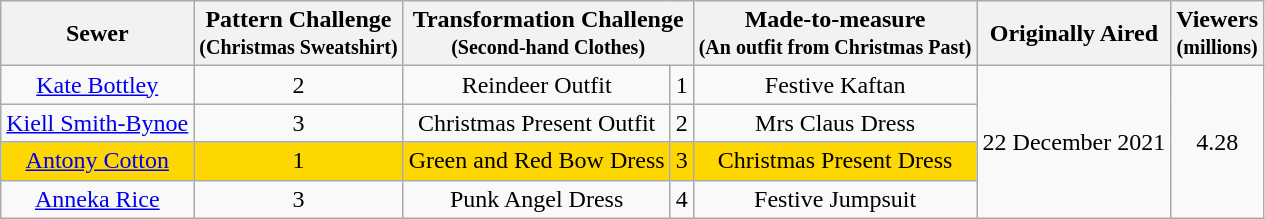<table class="wikitable" style="text-align:center">
<tr>
<th>Sewer</th>
<th>Pattern Challenge<br><small>(Christmas Sweatshirt)</small></th>
<th colspan="2">Transformation Challenge<br><small>(Second-hand Clothes)</small></th>
<th>Made-to-measure<br><small>(An outfit from Christmas Past)</small></th>
<th>Originally Aired</th>
<th>Viewers<br><small>(millions)</small></th>
</tr>
<tr>
<td><a href='#'>Kate Bottley</a></td>
<td>2</td>
<td>Reindeer Outfit</td>
<td>1</td>
<td>Festive Kaftan</td>
<td rowspan="4">22 December 2021</td>
<td rowspan="4">4.28</td>
</tr>
<tr>
<td><a href='#'>Kiell Smith-Bynoe</a></td>
<td>3</td>
<td>Christmas Present Outfit</td>
<td>2</td>
<td>Mrs Claus Dress</td>
</tr>
<tr style="background:Gold">
<td><a href='#'>Antony Cotton</a></td>
<td>1</td>
<td>Green and Red Bow Dress</td>
<td>3</td>
<td>Christmas Present Dress</td>
</tr>
<tr>
<td><a href='#'>Anneka Rice</a></td>
<td>3</td>
<td>Punk Angel Dress</td>
<td>4</td>
<td>Festive Jumpsuit</td>
</tr>
</table>
